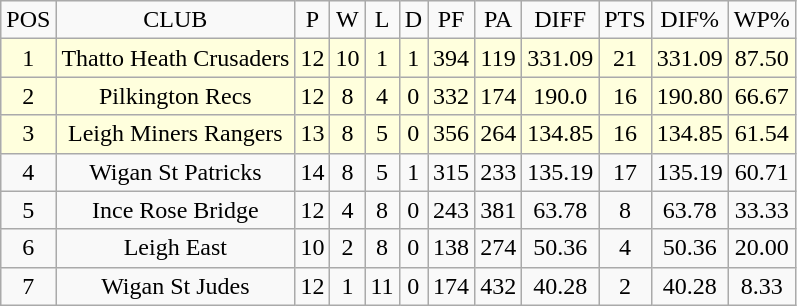<table class="wikitable" style="text-align: center;">
<tr>
<td>POS</td>
<td>CLUB</td>
<td>P</td>
<td>W</td>
<td>L</td>
<td>D</td>
<td>PF</td>
<td>PA</td>
<td>DIFF</td>
<td>PTS</td>
<td>DIF%</td>
<td>WP%</td>
</tr>
<tr style="background:#ffffdd;">
<td>1</td>
<td>Thatto Heath Crusaders</td>
<td>12</td>
<td>10</td>
<td>1</td>
<td>1</td>
<td>394</td>
<td>119</td>
<td>331.09</td>
<td>21</td>
<td>331.09</td>
<td>87.50</td>
</tr>
<tr style="background:#ffffdd;">
<td>2</td>
<td>Pilkington Recs</td>
<td>12</td>
<td>8</td>
<td>4</td>
<td>0</td>
<td>332</td>
<td>174</td>
<td>190.0</td>
<td>16</td>
<td>190.80</td>
<td>66.67</td>
</tr>
<tr style="background:#ffffdd;">
<td>3</td>
<td>Leigh Miners Rangers</td>
<td>13</td>
<td>8</td>
<td>5</td>
<td>0</td>
<td>356</td>
<td>264</td>
<td>134.85</td>
<td>16</td>
<td>134.85</td>
<td>61.54</td>
</tr>
<tr>
<td>4</td>
<td>Wigan St Patricks</td>
<td>14</td>
<td>8</td>
<td>5</td>
<td>1</td>
<td>315</td>
<td>233</td>
<td>135.19</td>
<td>17</td>
<td>135.19</td>
<td>60.71</td>
</tr>
<tr>
<td>5</td>
<td>Ince Rose Bridge</td>
<td>12</td>
<td>4</td>
<td>8</td>
<td>0</td>
<td>243</td>
<td>381</td>
<td>63.78</td>
<td>8</td>
<td>63.78</td>
<td>33.33</td>
</tr>
<tr>
<td>6</td>
<td>Leigh East</td>
<td>10</td>
<td>2</td>
<td>8</td>
<td>0</td>
<td>138</td>
<td>274</td>
<td>50.36</td>
<td>4</td>
<td>50.36</td>
<td>20.00</td>
</tr>
<tr>
<td>7</td>
<td>Wigan St Judes</td>
<td>12</td>
<td>1</td>
<td>11</td>
<td>0</td>
<td>174</td>
<td>432</td>
<td>40.28</td>
<td>2</td>
<td>40.28</td>
<td>8.33</td>
</tr>
</table>
